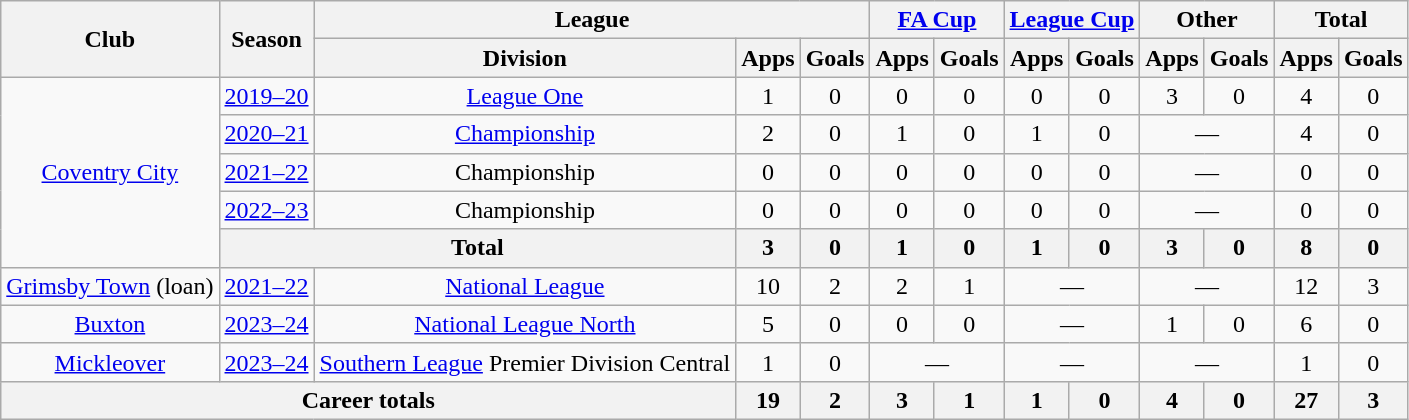<table class="wikitable" style="text-align: center">
<tr>
<th rowspan="2">Club</th>
<th rowspan="2">Season</th>
<th colspan="3">League</th>
<th colspan="2"><a href='#'>FA Cup</a></th>
<th colspan="2"><a href='#'>League Cup</a></th>
<th colspan="2">Other</th>
<th colspan="2">Total</th>
</tr>
<tr>
<th>Division</th>
<th>Apps</th>
<th>Goals</th>
<th>Apps</th>
<th>Goals</th>
<th>Apps</th>
<th>Goals</th>
<th>Apps</th>
<th>Goals</th>
<th>Apps</th>
<th>Goals</th>
</tr>
<tr>
<td rowspan="5"><a href='#'>Coventry City</a></td>
<td><a href='#'>2019–20</a></td>
<td><a href='#'>League One</a></td>
<td>1</td>
<td>0</td>
<td>0</td>
<td>0</td>
<td>0</td>
<td>0</td>
<td>3</td>
<td>0</td>
<td>4</td>
<td>0</td>
</tr>
<tr>
<td><a href='#'>2020–21</a></td>
<td><a href='#'>Championship</a></td>
<td>2</td>
<td>0</td>
<td>1</td>
<td>0</td>
<td>1</td>
<td>0</td>
<td colspan="2">—</td>
<td>4</td>
<td>0</td>
</tr>
<tr>
<td><a href='#'>2021–22</a></td>
<td>Championship</td>
<td>0</td>
<td>0</td>
<td>0</td>
<td>0</td>
<td>0</td>
<td>0</td>
<td colspan="2">—</td>
<td>0</td>
<td>0</td>
</tr>
<tr>
<td><a href='#'>2022–23</a></td>
<td>Championship</td>
<td>0</td>
<td>0</td>
<td>0</td>
<td>0</td>
<td>0</td>
<td>0</td>
<td colspan="2">—</td>
<td>0</td>
<td>0</td>
</tr>
<tr>
<th colspan="2">Total</th>
<th>3</th>
<th>0</th>
<th>1</th>
<th>0</th>
<th>1</th>
<th>0</th>
<th>3</th>
<th>0</th>
<th>8</th>
<th>0</th>
</tr>
<tr>
<td><a href='#'>Grimsby Town</a> (loan)</td>
<td><a href='#'>2021–22</a></td>
<td><a href='#'>National League</a></td>
<td>10</td>
<td>2</td>
<td>2</td>
<td>1</td>
<td colspan="2">—</td>
<td colspan="2">—</td>
<td>12</td>
<td>3</td>
</tr>
<tr>
<td><a href='#'>Buxton</a></td>
<td><a href='#'>2023–24</a></td>
<td><a href='#'>National League North</a></td>
<td>5</td>
<td>0</td>
<td>0</td>
<td>0</td>
<td colspan="2">—</td>
<td>1</td>
<td>0</td>
<td>6</td>
<td>0</td>
</tr>
<tr>
<td><a href='#'>Mickleover</a></td>
<td><a href='#'>2023–24</a></td>
<td><a href='#'>Southern League</a> Premier Division Central</td>
<td>1</td>
<td>0</td>
<td colspan="2">—</td>
<td colspan="2">—</td>
<td colspan="2">—</td>
<td>1</td>
<td>0</td>
</tr>
<tr>
<th colspan="3">Career totals</th>
<th>19</th>
<th>2</th>
<th>3</th>
<th>1</th>
<th>1</th>
<th>0</th>
<th>4</th>
<th>0</th>
<th>27</th>
<th>3</th>
</tr>
</table>
